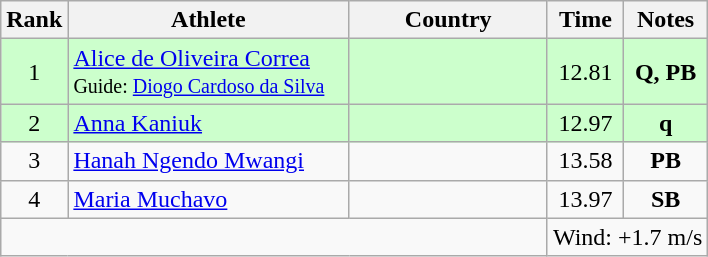<table class="wikitable sortable" style="text-align:center">
<tr>
<th>Rank</th>
<th style="width:180px">Athlete</th>
<th style="width:125px">Country</th>
<th>Time</th>
<th>Notes</th>
</tr>
<tr style="background:#cfc;">
<td>1</td>
<td style="text-align:left;"><a href='#'>Alice de Oliveira Correa</a><br><small>Guide: <a href='#'>Diogo Cardoso da Silva</a></small></td>
<td style="text-align:left;"></td>
<td>12.81</td>
<td><strong>Q, PB</strong></td>
</tr>
<tr style="background:#cfc;">
<td>2</td>
<td style="text-align:left;"><a href='#'>Anna Kaniuk</a></td>
<td style="text-align:left;"></td>
<td>12.97</td>
<td><strong>q</strong></td>
</tr>
<tr>
<td>3</td>
<td style="text-align:left;"><a href='#'>Hanah Ngendo Mwangi</a></td>
<td style="text-align:left;"></td>
<td>13.58</td>
<td><strong>PB</strong></td>
</tr>
<tr>
<td>4</td>
<td style="text-align:left;"><a href='#'>Maria Muchavo</a></td>
<td style="text-align:left;"></td>
<td>13.97</td>
<td><strong>SB</strong></td>
</tr>
<tr class="sortbottom">
<td colspan="3"></td>
<td colspan="2">Wind: +1.7 m/s</td>
</tr>
</table>
